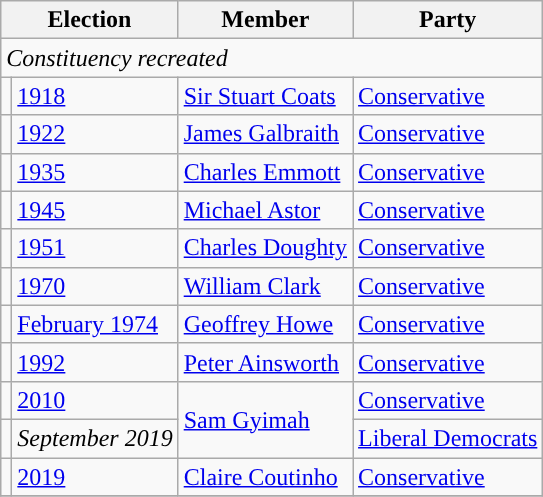<table class="wikitable">
<tr>
<th colspan="2">Election</th>
<th>Member</th>
<th>Party</th>
</tr>
<tr>
<td colspan="6"><em>Constituency recreated</em></td>
</tr>
<tr>
<td style="color:inherit;background-color: "></td>
<td><a href='#'>1918</a></td>
<td><a href='#'>Sir Stuart Coats</a></td>
<td><a href='#'>Conservative</a></td>
</tr>
<tr>
<td style="color:inherit;background-color: "></td>
<td><a href='#'>1922</a></td>
<td><a href='#'>James Galbraith</a></td>
<td><a href='#'>Conservative</a></td>
</tr>
<tr>
<td style="color:inherit;background-color: "></td>
<td><a href='#'>1935</a></td>
<td><a href='#'>Charles Emmott</a></td>
<td><a href='#'>Conservative</a></td>
</tr>
<tr>
<td style="color:inherit;background-color: "></td>
<td><a href='#'>1945</a></td>
<td><a href='#'>Michael Astor</a></td>
<td><a href='#'>Conservative</a></td>
</tr>
<tr>
<td style="color:inherit;background-color: "></td>
<td><a href='#'>1951</a></td>
<td><a href='#'>Charles Doughty</a></td>
<td><a href='#'>Conservative</a></td>
</tr>
<tr>
<td style="color:inherit;background-color: "></td>
<td><a href='#'>1970</a></td>
<td><a href='#'>William Clark</a></td>
<td><a href='#'>Conservative</a></td>
</tr>
<tr>
<td style="color:inherit;background-color: "></td>
<td><a href='#'>February 1974</a></td>
<td><a href='#'>Geoffrey Howe</a></td>
<td><a href='#'>Conservative</a></td>
</tr>
<tr>
<td style="color:inherit;background-color: "></td>
<td><a href='#'>1992</a></td>
<td><a href='#'>Peter Ainsworth</a></td>
<td><a href='#'>Conservative</a></td>
</tr>
<tr>
<td style="color:inherit;background-color: "></td>
<td><a href='#'>2010</a></td>
<td rowspan="2"><a href='#'>Sam Gyimah</a></td>
<td><a href='#'>Conservative</a></td>
</tr>
<tr>
<td style="color:inherit;background-color: "></td>
<td><em>September 2019</em></td>
<td><a href='#'>Liberal Democrats</a></td>
</tr>
<tr>
<td style="color:inherit;background-color: "></td>
<td><a href='#'>2019</a></td>
<td><a href='#'>Claire Coutinho</a></td>
<td><a href='#'>Conservative</a></td>
</tr>
<tr>
</tr>
</table>
